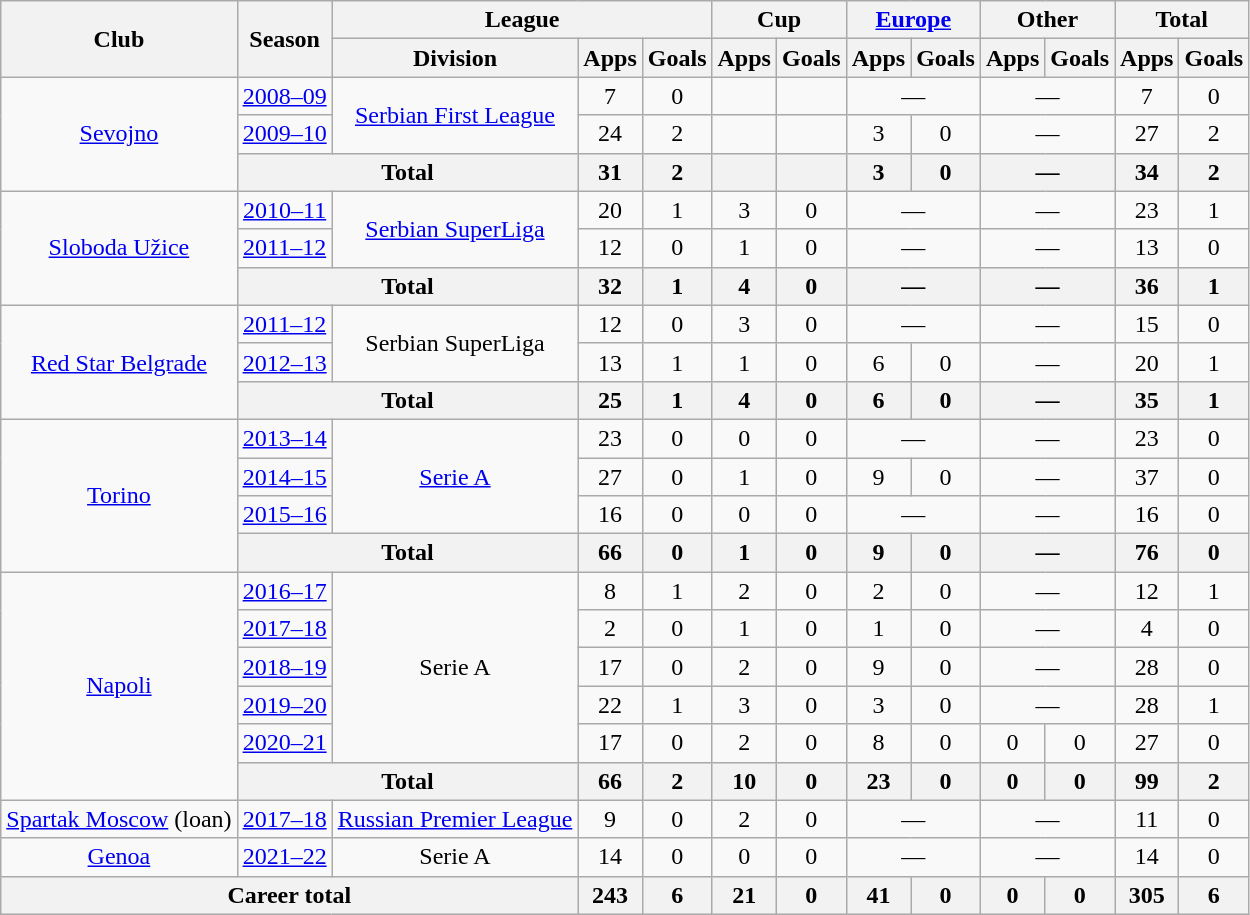<table class="wikitable" style="text-align:center">
<tr>
<th rowspan="2">Club</th>
<th rowspan="2">Season</th>
<th colspan="3">League</th>
<th colspan="2">Cup</th>
<th colspan="2"><a href='#'>Europe</a></th>
<th colspan="2">Other</th>
<th colspan="2">Total</th>
</tr>
<tr>
<th>Division</th>
<th>Apps</th>
<th>Goals</th>
<th>Apps</th>
<th>Goals</th>
<th>Apps</th>
<th>Goals</th>
<th>Apps</th>
<th>Goals</th>
<th>Apps</th>
<th>Goals</th>
</tr>
<tr>
<td rowspan="3"><a href='#'>Sevojno</a></td>
<td><a href='#'>2008–09</a></td>
<td rowspan="2"><a href='#'>Serbian First League</a></td>
<td>7</td>
<td>0</td>
<td></td>
<td></td>
<td colspan="2">—</td>
<td colspan="2">—</td>
<td>7</td>
<td>0</td>
</tr>
<tr>
<td><a href='#'>2009–10</a></td>
<td>24</td>
<td>2</td>
<td></td>
<td></td>
<td>3</td>
<td>0</td>
<td colspan="2">—</td>
<td>27</td>
<td>2</td>
</tr>
<tr>
<th colspan="2">Total</th>
<th>31</th>
<th>2</th>
<th></th>
<th></th>
<th>3</th>
<th>0</th>
<th colspan="2">—</th>
<th>34</th>
<th>2</th>
</tr>
<tr>
<td rowspan="3"><a href='#'>Sloboda Užice</a></td>
<td><a href='#'>2010–11</a></td>
<td rowspan="2"><a href='#'>Serbian SuperLiga</a></td>
<td>20</td>
<td>1</td>
<td>3</td>
<td>0</td>
<td colspan="2">—</td>
<td colspan="2">—</td>
<td>23</td>
<td>1</td>
</tr>
<tr>
<td><a href='#'>2011–12</a></td>
<td>12</td>
<td>0</td>
<td>1</td>
<td>0</td>
<td colspan="2">—</td>
<td colspan="2">—</td>
<td>13</td>
<td>0</td>
</tr>
<tr>
<th colspan="2">Total</th>
<th>32</th>
<th>1</th>
<th>4</th>
<th>0</th>
<th colspan="2">—</th>
<th colspan="2">—</th>
<th>36</th>
<th>1</th>
</tr>
<tr>
<td rowspan="3"><a href='#'>Red Star Belgrade</a></td>
<td><a href='#'>2011–12</a></td>
<td rowspan="2">Serbian SuperLiga</td>
<td>12</td>
<td>0</td>
<td>3</td>
<td>0</td>
<td colspan="2">—</td>
<td colspan="2">—</td>
<td>15</td>
<td>0</td>
</tr>
<tr>
<td><a href='#'>2012–13</a></td>
<td>13</td>
<td>1</td>
<td>1</td>
<td>0</td>
<td>6</td>
<td>0</td>
<td colspan="2">—</td>
<td>20</td>
<td>1</td>
</tr>
<tr>
<th colspan="2">Total</th>
<th>25</th>
<th>1</th>
<th>4</th>
<th>0</th>
<th>6</th>
<th>0</th>
<th colspan="2">—</th>
<th>35</th>
<th>1</th>
</tr>
<tr>
<td rowspan="4"><a href='#'>Torino</a></td>
<td><a href='#'>2013–14</a></td>
<td rowspan="3"><a href='#'>Serie A</a></td>
<td>23</td>
<td>0</td>
<td>0</td>
<td>0</td>
<td colspan="2">—</td>
<td colspan="2">—</td>
<td>23</td>
<td>0</td>
</tr>
<tr>
<td><a href='#'>2014–15</a></td>
<td>27</td>
<td>0</td>
<td>1</td>
<td>0</td>
<td>9</td>
<td>0</td>
<td colspan="2">—</td>
<td>37</td>
<td>0</td>
</tr>
<tr>
<td><a href='#'>2015–16</a></td>
<td>16</td>
<td>0</td>
<td>0</td>
<td>0</td>
<td colspan="2">—</td>
<td colspan="2">—</td>
<td>16</td>
<td>0</td>
</tr>
<tr>
<th colspan="2">Total</th>
<th>66</th>
<th>0</th>
<th>1</th>
<th>0</th>
<th>9</th>
<th>0</th>
<th colspan="2">—</th>
<th>76</th>
<th>0</th>
</tr>
<tr>
<td rowspan="6"><a href='#'>Napoli</a></td>
<td><a href='#'>2016–17</a></td>
<td rowspan="5">Serie A</td>
<td>8</td>
<td>1</td>
<td>2</td>
<td>0</td>
<td>2</td>
<td>0</td>
<td colspan="2">—</td>
<td>12</td>
<td>1</td>
</tr>
<tr>
<td><a href='#'>2017–18</a></td>
<td>2</td>
<td>0</td>
<td>1</td>
<td>0</td>
<td>1</td>
<td>0</td>
<td colspan="2">—</td>
<td>4</td>
<td>0</td>
</tr>
<tr>
<td><a href='#'>2018–19</a></td>
<td>17</td>
<td>0</td>
<td>2</td>
<td>0</td>
<td>9</td>
<td>0</td>
<td colspan="2">—</td>
<td>28</td>
<td>0</td>
</tr>
<tr>
<td><a href='#'>2019–20</a></td>
<td>22</td>
<td>1</td>
<td>3</td>
<td>0</td>
<td>3</td>
<td>0</td>
<td colspan="2">—</td>
<td>28</td>
<td>1</td>
</tr>
<tr>
<td><a href='#'>2020–21</a></td>
<td>17</td>
<td>0</td>
<td>2</td>
<td>0</td>
<td>8</td>
<td>0</td>
<td>0</td>
<td>0</td>
<td>27</td>
<td>0</td>
</tr>
<tr>
<th colspan="2">Total</th>
<th>66</th>
<th>2</th>
<th>10</th>
<th>0</th>
<th>23</th>
<th>0</th>
<th>0</th>
<th>0</th>
<th>99</th>
<th>2</th>
</tr>
<tr>
<td valign="center"><a href='#'>Spartak Moscow</a> (loan)</td>
<td><a href='#'>2017–18</a></td>
<td><a href='#'>Russian Premier League</a></td>
<td>9</td>
<td>0</td>
<td>2</td>
<td>0</td>
<td colspan="2">—</td>
<td colspan="2">—</td>
<td>11</td>
<td>0</td>
</tr>
<tr>
<td><a href='#'>Genoa</a></td>
<td><a href='#'>2021–22</a></td>
<td>Serie A</td>
<td>14</td>
<td>0</td>
<td>0</td>
<td>0</td>
<td colspan="2">—</td>
<td colspan="2">—</td>
<td>14</td>
<td>0</td>
</tr>
<tr>
<th colspan=3>Career total</th>
<th>243</th>
<th>6</th>
<th>21</th>
<th>0</th>
<th>41</th>
<th>0</th>
<th>0</th>
<th>0</th>
<th>305</th>
<th>6</th>
</tr>
</table>
